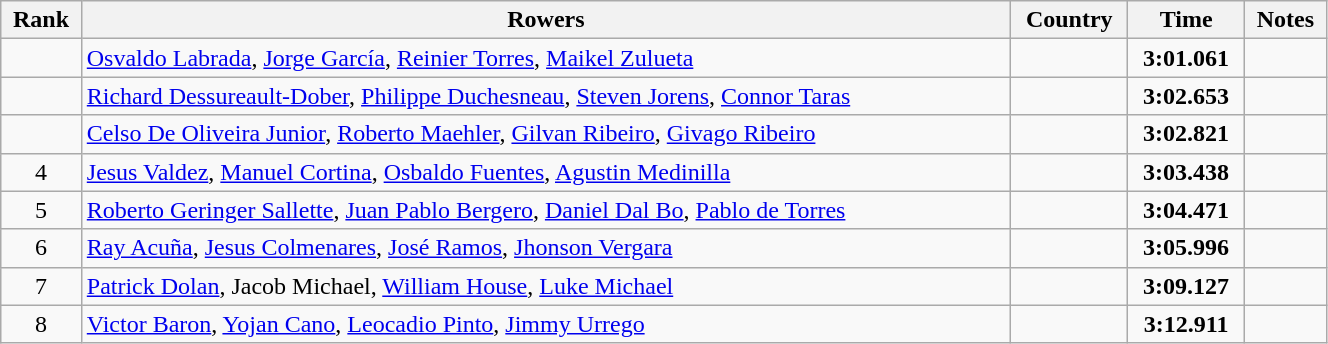<table class="wikitable" width=70% style="text-align:center">
<tr>
<th>Rank</th>
<th>Rowers</th>
<th>Country</th>
<th>Time</th>
<th>Notes</th>
</tr>
<tr>
<td></td>
<td align=left><a href='#'>Osvaldo Labrada</a>, <a href='#'>Jorge García</a>, <a href='#'>Reinier Torres</a>, <a href='#'>Maikel Zulueta</a></td>
<td align=left></td>
<td><strong>3:01.061</strong></td>
<td></td>
</tr>
<tr>
<td></td>
<td align=left><a href='#'>Richard Dessureault-Dober</a>, <a href='#'>Philippe Duchesneau</a>, <a href='#'>Steven Jorens</a>, <a href='#'>Connor Taras</a></td>
<td align=left></td>
<td><strong>3:02.653</strong></td>
<td></td>
</tr>
<tr>
<td></td>
<td align=left><a href='#'>Celso De Oliveira Junior</a>, <a href='#'>Roberto Maehler</a>, <a href='#'>Gilvan Ribeiro</a>, <a href='#'>Givago Ribeiro</a></td>
<td align=left></td>
<td><strong>3:02.821</strong></td>
<td></td>
</tr>
<tr>
<td>4</td>
<td align=left><a href='#'>Jesus Valdez</a>, <a href='#'>Manuel Cortina</a>, <a href='#'>Osbaldo Fuentes</a>, <a href='#'>Agustin Medinilla</a></td>
<td align=left></td>
<td><strong>3:03.438</strong></td>
<td></td>
</tr>
<tr>
<td>5</td>
<td align=left><a href='#'>Roberto Geringer Sallette</a>, <a href='#'>Juan Pablo Bergero</a>, <a href='#'>Daniel Dal Bo</a>, <a href='#'>Pablo de Torres</a></td>
<td align=left></td>
<td><strong>3:04.471</strong></td>
<td></td>
</tr>
<tr>
<td>6</td>
<td align=left><a href='#'>Ray Acuña</a>, <a href='#'>Jesus Colmenares</a>, <a href='#'>José Ramos</a>, <a href='#'>Jhonson Vergara</a></td>
<td align=left></td>
<td><strong>3:05.996</strong></td>
<td></td>
</tr>
<tr>
<td>7</td>
<td align=left><a href='#'>Patrick Dolan</a>, Jacob Michael, <a href='#'>William House</a>, <a href='#'>Luke Michael</a></td>
<td align=left></td>
<td><strong>3:09.127</strong></td>
<td></td>
</tr>
<tr>
<td>8</td>
<td align=left><a href='#'>Victor Baron</a>, <a href='#'>Yojan Cano</a>, <a href='#'>Leocadio Pinto</a>, <a href='#'>Jimmy Urrego</a></td>
<td align=left></td>
<td><strong>3:12.911</strong></td>
<td></td>
</tr>
</table>
